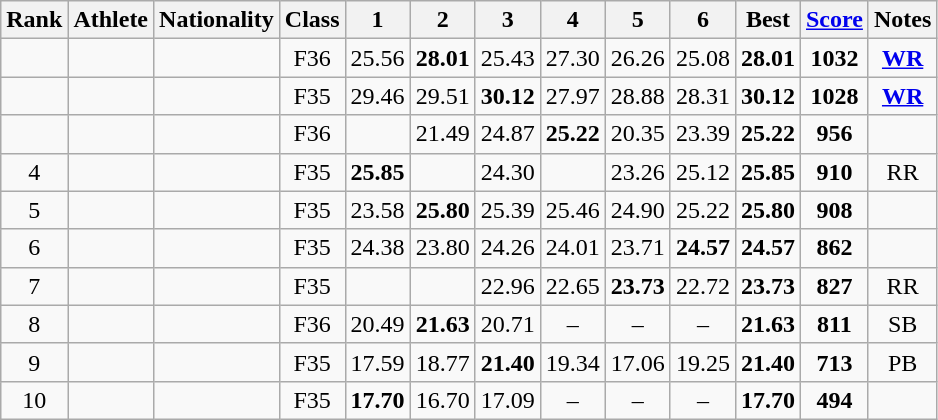<table class="wikitable sortable" style="text-align:center">
<tr>
<th>Rank</th>
<th>Athlete</th>
<th>Nationality</th>
<th>Class</th>
<th>1</th>
<th>2</th>
<th>3</th>
<th>4</th>
<th>5</th>
<th>6</th>
<th>Best</th>
<th><a href='#'>Score</a></th>
<th>Notes</th>
</tr>
<tr>
<td></td>
<td align=left></td>
<td align="left"></td>
<td>F36</td>
<td>25.56</td>
<td><strong>28.01</strong></td>
<td>25.43</td>
<td>27.30</td>
<td>26.26</td>
<td>25.08</td>
<td><strong>28.01</strong></td>
<td><strong>1032</strong></td>
<td><strong><a href='#'>WR</a></strong></td>
</tr>
<tr>
<td></td>
<td align=left></td>
<td align="left"></td>
<td>F35</td>
<td>29.46</td>
<td>29.51</td>
<td><strong>30.12</strong></td>
<td>27.97</td>
<td>28.88</td>
<td>28.31</td>
<td><strong>30.12</strong></td>
<td><strong>1028</strong></td>
<td><strong><a href='#'>WR</a></strong></td>
</tr>
<tr>
<td></td>
<td align=left></td>
<td align="left"></td>
<td>F36</td>
<td></td>
<td>21.49</td>
<td>24.87</td>
<td><strong>25.22</strong></td>
<td>20.35</td>
<td>23.39</td>
<td><strong>25.22</strong></td>
<td><strong>956</strong></td>
<td></td>
</tr>
<tr>
<td>4</td>
<td align=left></td>
<td align="left"></td>
<td>F35</td>
<td><strong>25.85</strong></td>
<td></td>
<td>24.30</td>
<td></td>
<td>23.26</td>
<td>25.12</td>
<td><strong>25.85</strong></td>
<td><strong>910</strong></td>
<td>RR</td>
</tr>
<tr>
<td>5</td>
<td align=left></td>
<td align="left"></td>
<td>F35</td>
<td>23.58</td>
<td><strong>25.80</strong></td>
<td>25.39</td>
<td>25.46</td>
<td>24.90</td>
<td>25.22</td>
<td><strong>25.80</strong></td>
<td><strong>908</strong></td>
<td></td>
</tr>
<tr>
<td>6</td>
<td align=left></td>
<td align="left"></td>
<td>F35</td>
<td>24.38</td>
<td>23.80</td>
<td>24.26</td>
<td>24.01</td>
<td>23.71</td>
<td><strong>24.57</strong></td>
<td><strong>24.57</strong></td>
<td><strong>862</strong></td>
<td></td>
</tr>
<tr>
<td>7</td>
<td align=left></td>
<td align="left"></td>
<td>F35</td>
<td></td>
<td></td>
<td>22.96</td>
<td>22.65</td>
<td><strong>23.73</strong></td>
<td>22.72</td>
<td><strong>23.73</strong></td>
<td><strong>827</strong></td>
<td>RR</td>
</tr>
<tr>
<td>8</td>
<td align=left></td>
<td align="left"></td>
<td>F36</td>
<td>20.49</td>
<td><strong>21.63</strong></td>
<td>20.71</td>
<td>–</td>
<td>–</td>
<td>–</td>
<td><strong>21.63</strong></td>
<td><strong>811</strong></td>
<td>SB</td>
</tr>
<tr>
<td>9</td>
<td align=left></td>
<td align="left"></td>
<td>F35</td>
<td>17.59</td>
<td>18.77</td>
<td><strong>21.40</strong></td>
<td>19.34</td>
<td>17.06</td>
<td>19.25</td>
<td><strong>21.40</strong></td>
<td><strong>713</strong></td>
<td>PB</td>
</tr>
<tr>
<td>10</td>
<td align=left></td>
<td align="left"></td>
<td>F35</td>
<td><strong>17.70</strong></td>
<td>16.70</td>
<td>17.09</td>
<td>–</td>
<td>–</td>
<td>–</td>
<td><strong>17.70</strong></td>
<td><strong>494</strong></td>
<td></td>
</tr>
</table>
